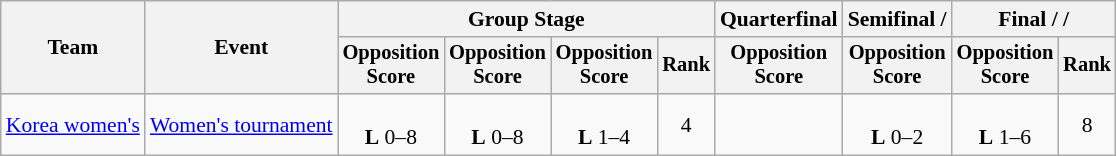<table class="wikitable" style="font-size:90%">
<tr>
<th rowspan=2>Team</th>
<th rowspan=2>Event</th>
<th colspan=4>Group Stage</th>
<th>Quarterfinal</th>
<th>Semifinal / </th>
<th colspan=2>Final /  / </th>
</tr>
<tr style="font-size:95%">
<th>Opposition<br>Score</th>
<th>Opposition<br>Score</th>
<th>Opposition<br>Score</th>
<th>Rank</th>
<th>Opposition<br>Score</th>
<th>Opposition<br>Score</th>
<th>Opposition<br>Score</th>
<th>Rank</th>
</tr>
<tr align=center>
<td align=left><a href='#'>Korea women's</a></td>
<td align=left><a href='#'>Women's tournament</a></td>
<td><br><strong>L</strong> 0–8</td>
<td><br><strong>L</strong> 0–8</td>
<td><br><strong>L</strong> 1–4</td>
<td>4</td>
<td></td>
<td><br><strong>L</strong> 0–2</td>
<td><br><strong>L</strong> 1–6</td>
<td>8</td>
</tr>
</table>
